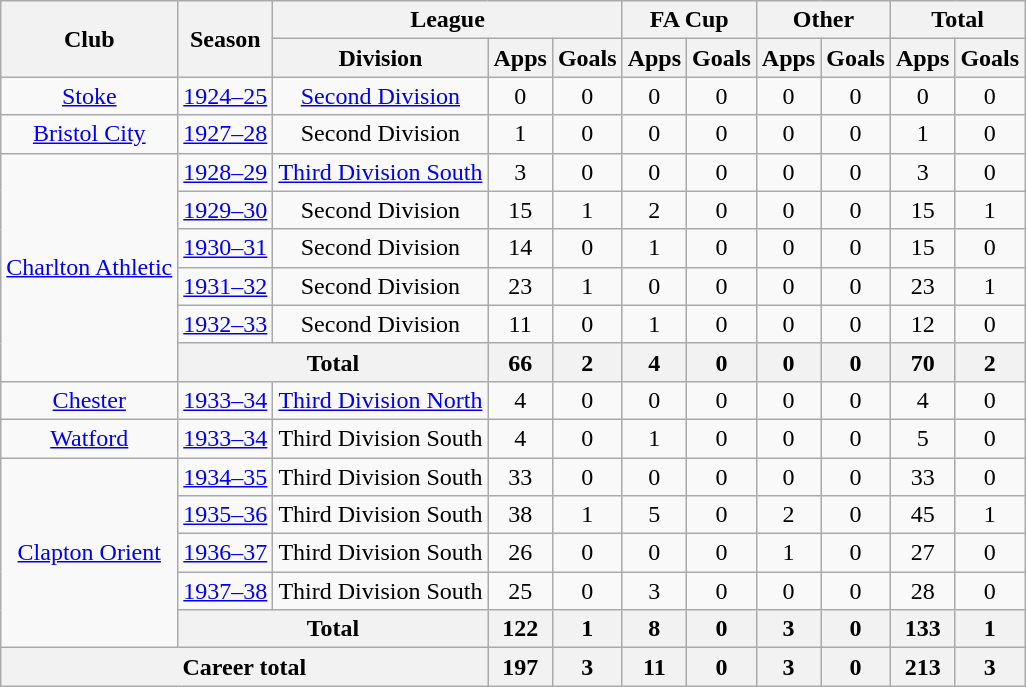<table class="wikitable" style="text-align: center;">
<tr>
<th rowspan="2">Club</th>
<th rowspan="2">Season</th>
<th colspan="3">League</th>
<th colspan="2">FA Cup</th>
<th colspan="2">Other</th>
<th colspan="2">Total</th>
</tr>
<tr>
<th>Division</th>
<th>Apps</th>
<th>Goals</th>
<th>Apps</th>
<th>Goals</th>
<th>Apps</th>
<th>Goals</th>
<th>Apps</th>
<th>Goals</th>
</tr>
<tr>
<td><a href='#'>Stoke</a></td>
<td><a href='#'>1924–25</a></td>
<td><a href='#'>Second Division</a></td>
<td>0</td>
<td>0</td>
<td>0</td>
<td>0</td>
<td>0</td>
<td>0</td>
<td>0</td>
<td>0</td>
</tr>
<tr>
<td><a href='#'>Bristol City</a></td>
<td><a href='#'>1927–28</a></td>
<td>Second Division</td>
<td>1</td>
<td>0</td>
<td>0</td>
<td>0</td>
<td>0</td>
<td>0</td>
<td>1</td>
<td>0</td>
</tr>
<tr>
<td rowspan=6><a href='#'>Charlton Athletic</a></td>
<td><a href='#'>1928–29</a></td>
<td><a href='#'>Third Division South</a></td>
<td>3</td>
<td>0</td>
<td>0</td>
<td>0</td>
<td>0</td>
<td>0</td>
<td>3</td>
<td>0</td>
</tr>
<tr>
<td><a href='#'>1929–30</a></td>
<td>Second Division</td>
<td>15</td>
<td>1</td>
<td>2</td>
<td>0</td>
<td>0</td>
<td>0</td>
<td>15</td>
<td>1</td>
</tr>
<tr>
<td><a href='#'>1930–31</a></td>
<td>Second Division</td>
<td>14</td>
<td>0</td>
<td>1</td>
<td>0</td>
<td>0</td>
<td>0</td>
<td>15</td>
<td>0</td>
</tr>
<tr>
<td><a href='#'>1931–32</a></td>
<td>Second Division</td>
<td>23</td>
<td>1</td>
<td>0</td>
<td>0</td>
<td>0</td>
<td>0</td>
<td>23</td>
<td>1</td>
</tr>
<tr>
<td><a href='#'>1932–33</a></td>
<td>Second Division</td>
<td>11</td>
<td>0</td>
<td>1</td>
<td>0</td>
<td>0</td>
<td>0</td>
<td>12</td>
<td>0</td>
</tr>
<tr>
<th colspan=2>Total</th>
<th>66</th>
<th>2</th>
<th>4</th>
<th>0</th>
<th>0</th>
<th>0</th>
<th>70</th>
<th>2</th>
</tr>
<tr>
<td><a href='#'>Chester</a></td>
<td><a href='#'>1933–34</a></td>
<td><a href='#'>Third Division North</a></td>
<td>4</td>
<td>0</td>
<td>0</td>
<td>0</td>
<td>0</td>
<td>0</td>
<td>4</td>
<td>0</td>
</tr>
<tr>
<td><a href='#'>Watford</a></td>
<td><a href='#'>1933–34</a></td>
<td>Third Division South</td>
<td>4</td>
<td>0</td>
<td>1</td>
<td>0</td>
<td>0</td>
<td>0</td>
<td>5</td>
<td>0</td>
</tr>
<tr>
<td rowspan=5><a href='#'>Clapton Orient</a></td>
<td><a href='#'>1934–35</a></td>
<td>Third Division South</td>
<td>33</td>
<td>0</td>
<td>0</td>
<td>0</td>
<td>0</td>
<td>0</td>
<td>33</td>
<td>0</td>
</tr>
<tr>
<td><a href='#'>1935–36</a></td>
<td>Third Division South</td>
<td>38</td>
<td>1</td>
<td>5</td>
<td>0</td>
<td>2</td>
<td>0</td>
<td>45</td>
<td>1</td>
</tr>
<tr>
<td><a href='#'>1936–37</a></td>
<td>Third Division South</td>
<td>26</td>
<td>0</td>
<td>0</td>
<td>0</td>
<td>1</td>
<td>0</td>
<td>27</td>
<td>0</td>
</tr>
<tr>
<td><a href='#'>1937–38</a></td>
<td>Third Division South</td>
<td>25</td>
<td>0</td>
<td>3</td>
<td>0</td>
<td>0</td>
<td>0</td>
<td>28</td>
<td>0</td>
</tr>
<tr>
<th colspan=2>Total</th>
<th>122</th>
<th>1</th>
<th>8</th>
<th>0</th>
<th>3</th>
<th>0</th>
<th>133</th>
<th>1</th>
</tr>
<tr>
<th colspan="3">Career total</th>
<th>197</th>
<th>3</th>
<th>11</th>
<th>0</th>
<th>3</th>
<th>0</th>
<th>213</th>
<th>3</th>
</tr>
</table>
